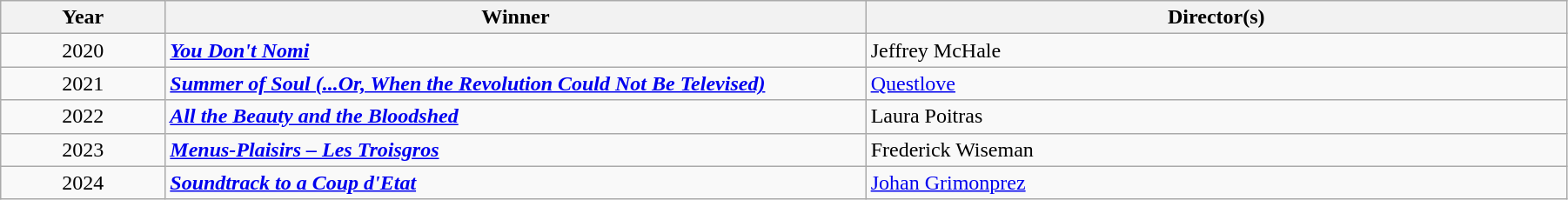<table class="wikitable" width="95%" cellpadding="5">
<tr>
<th width="100"><strong>Year</strong></th>
<th width="450"><strong>Winner</strong></th>
<th width="450"><strong>Director(s)</strong></th>
</tr>
<tr>
<td style="text-align:center;">2020</td>
<td><strong><em><a href='#'>You Don't Nomi</a></em></strong></td>
<td>Jeffrey McHale</td>
</tr>
<tr>
<td style="text-align:center;">2021</td>
<td><strong><em><a href='#'>Summer of Soul (...Or, When the Revolution Could Not Be Televised)</a></em></strong></td>
<td><a href='#'>Questlove</a></td>
</tr>
<tr>
<td style="text-align:center;">2022</td>
<td><strong><em><a href='#'>All the Beauty and the Bloodshed</a></em></strong></td>
<td>Laura Poitras</td>
</tr>
<tr>
<td style="text-align:center;">2023</td>
<td><strong><em><a href='#'>Menus-Plaisirs – Les Troisgros</a></em></strong></td>
<td>Frederick Wiseman</td>
</tr>
<tr>
<td style="text-align:center;">2024</td>
<td><strong><em><a href='#'>Soundtrack to a Coup d'Etat</a></em></strong></td>
<td><a href='#'>Johan Grimonprez</a></td>
</tr>
</table>
